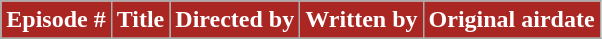<table class="wikitable plainrowheaders">
<tr style="color:white">
<th style="background: #A92622;">Episode #</th>
<th style="background: #A92622;">Title</th>
<th style="background: #A92622;">Directed by</th>
<th style="background: #A92622;">Written by</th>
<th style="background: #A92622;">Original airdate</th>
</tr>
<tr>
</tr>
</table>
